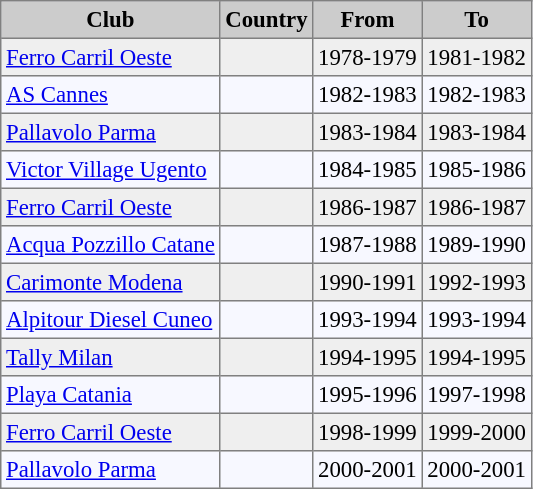<table bgcolor="#f7f8ff" cellpadding="3" cellspacing="0" border="1" style="font-size: 95%; border: gray solid 1px; border-collapse: collapse;">
<tr bgcolor="#CCCCCC">
<td align="center"><strong>Club</strong></td>
<td align="center"><strong>Country</strong></td>
<td align="center"><strong>From </strong></td>
<td align="center"><strong>To</strong></td>
</tr>
<tr bgcolor="#EFEFEF" align="left">
<td><a href='#'>Ferro Carril Oeste</a></td>
<td></td>
<td>1978-1979</td>
<td>1981-1982</td>
</tr>
<tr align=left>
<td><a href='#'>AS Cannes</a></td>
<td></td>
<td>1982-1983</td>
<td>1982-1983</td>
</tr>
<tr bgcolor="#EFEFEF" align="left">
<td><a href='#'>Pallavolo Parma</a></td>
<td></td>
<td>1983-1984</td>
<td>1983-1984</td>
</tr>
<tr align=left>
<td><a href='#'>Victor Village Ugento</a></td>
<td></td>
<td>1984-1985</td>
<td>1985-1986</td>
</tr>
<tr bgcolor="#EFEFEF" align="left">
<td><a href='#'>Ferro Carril Oeste</a></td>
<td></td>
<td>1986-1987</td>
<td>1986-1987</td>
</tr>
<tr align=left>
<td><a href='#'>Acqua Pozzillo Catane</a></td>
<td></td>
<td>1987-1988</td>
<td>1989-1990</td>
</tr>
<tr bgcolor="#EFEFEF" align="left">
<td><a href='#'>Carimonte Modena</a></td>
<td></td>
<td>1990-1991</td>
<td>1992-1993</td>
</tr>
<tr align=left>
<td><a href='#'>Alpitour Diesel Cuneo</a></td>
<td></td>
<td>1993-1994</td>
<td>1993-1994</td>
</tr>
<tr bgcolor="#EFEFEF" align="left">
<td><a href='#'>Tally Milan</a></td>
<td></td>
<td>1994-1995</td>
<td>1994-1995</td>
</tr>
<tr align=left>
<td><a href='#'>Playa Catania</a></td>
<td></td>
<td>1995-1996</td>
<td>1997-1998</td>
</tr>
<tr bgcolor="#EFEFEF" align="left">
<td><a href='#'>Ferro Carril Oeste</a></td>
<td></td>
<td>1998-1999</td>
<td>1999-2000</td>
</tr>
<tr align=left>
<td><a href='#'>Pallavolo Parma</a></td>
<td></td>
<td>2000-2001</td>
<td>2000-2001</td>
</tr>
</table>
